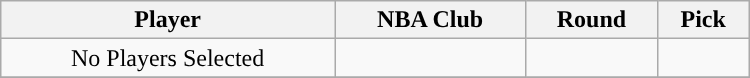<table class="wikitable" width="500">
<tr>
<th>Player</th>
<th>NBA Club</th>
<th>Round</th>
<th>Pick</th>
</tr>
<tr align="center" bgcolor="">
<td>No Players Selected</td>
<td></td>
<td></td>
<td></td>
</tr>
<tr align="center" bgcolor="">
</tr>
</table>
